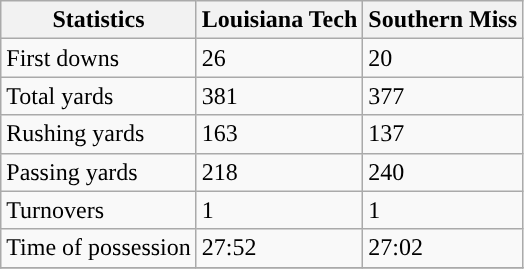<table class="wikitable">
<tr>
<th>Statistics</th>
<th>Louisiana Tech</th>
<th>Southern Miss</th>
</tr>
<tr>
<td>First downs</td>
<td>26</td>
<td>20</td>
</tr>
<tr>
<td>Total yards</td>
<td>381</td>
<td>377</td>
</tr>
<tr>
<td>Rushing yards</td>
<td>163</td>
<td>137</td>
</tr>
<tr>
<td>Passing yards</td>
<td>218</td>
<td>240</td>
</tr>
<tr>
<td>Turnovers</td>
<td>1</td>
<td>1</td>
</tr>
<tr>
<td>Time of possession</td>
<td>27:52</td>
<td>27:02</td>
</tr>
<tr>
</tr>
</table>
